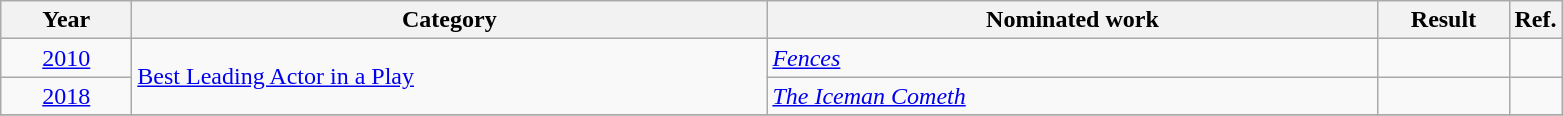<table class=wikitable>
<tr>
<th scope="col" style="width:5em;">Year</th>
<th scope="col" style="width:26em;">Category</th>
<th scope="col" style="width:25em;">Nominated work</th>
<th scope="col" style="width:5em;">Result</th>
<th>Ref.</th>
</tr>
<tr>
<td style="text-align:center;"><a href='#'>2010</a></td>
<td rowspan=2><a href='#'>Best Leading Actor in a Play</a></td>
<td><em><a href='#'>Fences</a></em></td>
<td></td>
<td style="text-align:center;"></td>
</tr>
<tr>
<td style="text-align:center;"><a href='#'>2018</a></td>
<td><em><a href='#'>The Iceman Cometh</a></em></td>
<td></td>
<td style="text-align:center;"></td>
</tr>
<tr>
</tr>
</table>
